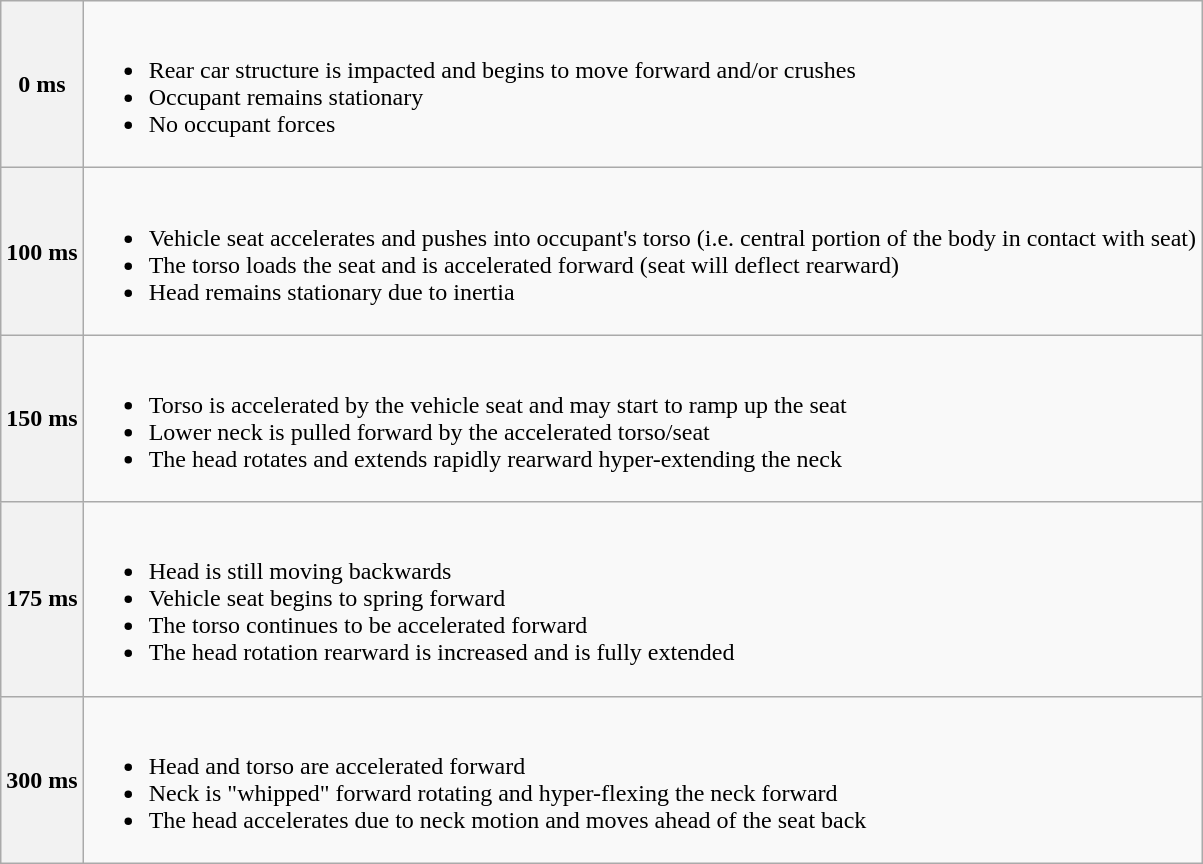<table class="wikitable">
<tr>
<th>0 ms</th>
<td><br><ul><li>Rear car structure is impacted and begins to move forward and/or crushes</li><li>Occupant remains stationary</li><li>No occupant forces</li></ul></td>
</tr>
<tr>
<th>100 ms</th>
<td><br><ul><li>Vehicle seat accelerates and pushes into occupant's torso (i.e. central portion of the body in contact with seat)</li><li>The torso loads the seat and is accelerated forward (seat will deflect rearward)</li><li>Head remains stationary due to inertia</li></ul></td>
</tr>
<tr>
<th>150 ms</th>
<td><br><ul><li>Torso is accelerated by the vehicle seat and may start to ramp up the seat</li><li>Lower neck is pulled forward by the accelerated torso/seat</li><li>The head rotates and extends rapidly rearward hyper-extending the neck</li></ul></td>
</tr>
<tr>
<th>175 ms</th>
<td><br><ul><li>Head is still moving backwards</li><li>Vehicle seat begins to spring forward</li><li>The torso continues to be accelerated forward</li><li>The head rotation rearward is increased and is fully extended</li></ul></td>
</tr>
<tr>
<th>300 ms</th>
<td><br><ul><li>Head and torso are accelerated forward</li><li>Neck is "whipped" forward rotating and hyper-flexing the neck forward</li><li>The head accelerates due to neck motion and moves ahead of the seat back</li></ul></td>
</tr>
</table>
